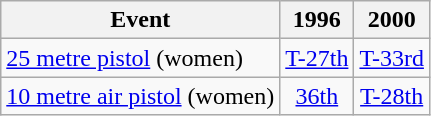<table class="wikitable" style="text-align: center">
<tr>
<th>Event</th>
<th>1996</th>
<th>2000</th>
</tr>
<tr>
<td align=left><a href='#'>25 metre pistol</a> (women)</td>
<td><a href='#'>T-27th</a></td>
<td><a href='#'>T-33rd</a></td>
</tr>
<tr>
<td align=left><a href='#'>10 metre air pistol</a> (women)</td>
<td><a href='#'>36th</a></td>
<td><a href='#'>T-28th</a></td>
</tr>
</table>
